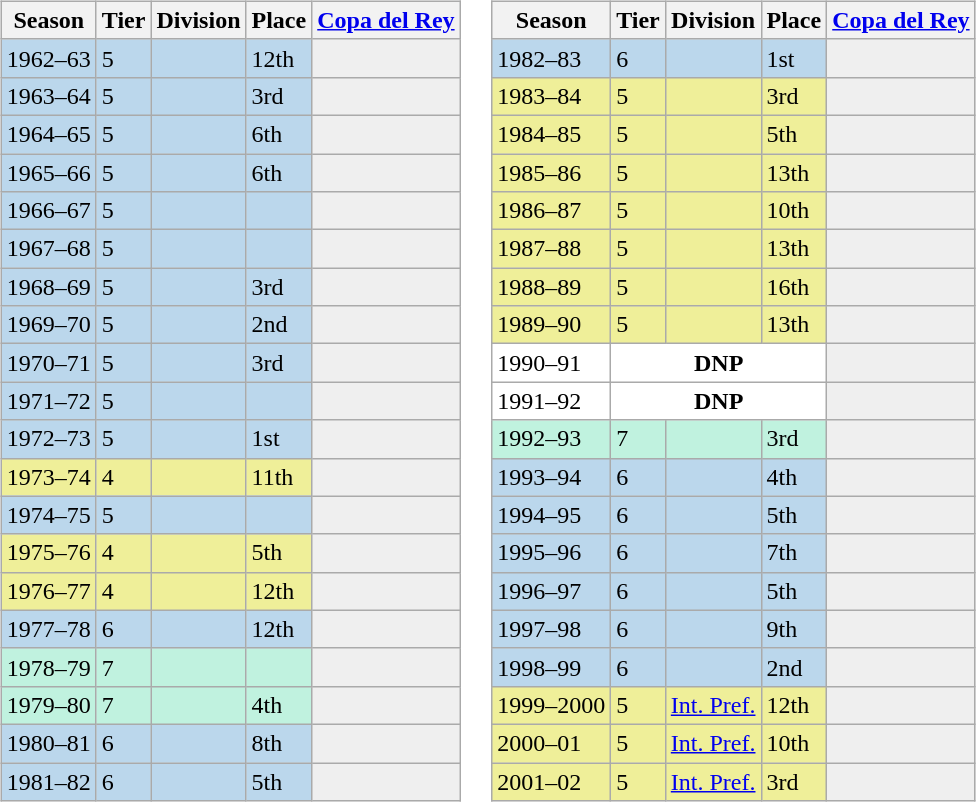<table>
<tr>
<td valign="top" width=0%><br><table class="wikitable">
<tr style="background:#f0f6fa;">
<th>Season</th>
<th>Tier</th>
<th>Division</th>
<th>Place</th>
<th><a href='#'>Copa del Rey</a></th>
</tr>
<tr>
<td style="background:#BBD7EC;">1962–63</td>
<td style="background:#BBD7EC;">5</td>
<td style="background:#BBD7EC;"></td>
<td style="background:#BBD7EC;">12th</td>
<th style="background:#efefef;"></th>
</tr>
<tr>
<td style="background:#BBD7EC;">1963–64</td>
<td style="background:#BBD7EC;">5</td>
<td style="background:#BBD7EC;"></td>
<td style="background:#BBD7EC;">3rd</td>
<th style="background:#efefef;"></th>
</tr>
<tr>
<td style="background:#BBD7EC;">1964–65</td>
<td style="background:#BBD7EC;">5</td>
<td style="background:#BBD7EC;"></td>
<td style="background:#BBD7EC;">6th</td>
<th style="background:#efefef;"></th>
</tr>
<tr>
<td style="background:#BBD7EC;">1965–66</td>
<td style="background:#BBD7EC;">5</td>
<td style="background:#BBD7EC;"></td>
<td style="background:#BBD7EC;">6th</td>
<th style="background:#efefef;"></th>
</tr>
<tr>
<td style="background:#BBD7EC;">1966–67</td>
<td style="background:#BBD7EC;">5</td>
<td style="background:#BBD7EC;"></td>
<td style="background:#BBD7EC;"></td>
<th style="background:#efefef;"></th>
</tr>
<tr>
<td style="background:#BBD7EC;">1967–68</td>
<td style="background:#BBD7EC;">5</td>
<td style="background:#BBD7EC;"></td>
<td style="background:#BBD7EC;"></td>
<th style="background:#efefef;"></th>
</tr>
<tr>
<td style="background:#BBD7EC;">1968–69</td>
<td style="background:#BBD7EC;">5</td>
<td style="background:#BBD7EC;"></td>
<td style="background:#BBD7EC;">3rd</td>
<th style="background:#efefef;"></th>
</tr>
<tr>
<td style="background:#BBD7EC;">1969–70</td>
<td style="background:#BBD7EC;">5</td>
<td style="background:#BBD7EC;"></td>
<td style="background:#BBD7EC;">2nd</td>
<th style="background:#efefef;"></th>
</tr>
<tr>
<td style="background:#BBD7EC;">1970–71</td>
<td style="background:#BBD7EC;">5</td>
<td style="background:#BBD7EC;"></td>
<td style="background:#BBD7EC;">3rd</td>
<th style="background:#efefef;"></th>
</tr>
<tr>
<td style="background:#BBD7EC;">1971–72</td>
<td style="background:#BBD7EC;">5</td>
<td style="background:#BBD7EC;"></td>
<td style="background:#BBD7EC;"></td>
<th style="background:#efefef;"></th>
</tr>
<tr>
<td style="background:#BBD7EC;">1972–73</td>
<td style="background:#BBD7EC;">5</td>
<td style="background:#BBD7EC;"></td>
<td style="background:#BBD7EC;">1st</td>
<th style="background:#efefef;"></th>
</tr>
<tr>
<td style="background:#EFEF99;">1973–74</td>
<td style="background:#EFEF99;">4</td>
<td style="background:#EFEF99;"></td>
<td style="background:#EFEF99;">11th</td>
<th style="background:#efefef;"></th>
</tr>
<tr>
<td style="background:#BBD7EC;">1974–75</td>
<td style="background:#BBD7EC;">5</td>
<td style="background:#BBD7EC;"></td>
<td style="background:#BBD7EC;"></td>
<th style="background:#efefef;"></th>
</tr>
<tr>
<td style="background:#EFEF99;">1975–76</td>
<td style="background:#EFEF99;">4</td>
<td style="background:#EFEF99;"></td>
<td style="background:#EFEF99;">5th</td>
<th style="background:#efefef;"></th>
</tr>
<tr>
<td style="background:#EFEF99;">1976–77</td>
<td style="background:#EFEF99;">4</td>
<td style="background:#EFEF99;"></td>
<td style="background:#EFEF99;">12th</td>
<th style="background:#efefef;"></th>
</tr>
<tr>
<td style="background:#BBD7EC;">1977–78</td>
<td style="background:#BBD7EC;">6</td>
<td style="background:#BBD7EC;"></td>
<td style="background:#BBD7EC;">12th</td>
<th style="background:#efefef;"></th>
</tr>
<tr>
<td style="background:#C0F2DF;">1978–79</td>
<td style="background:#C0F2DF;">7</td>
<td style="background:#C0F2DF;"></td>
<td style="background:#C0F2DF;"></td>
<th style="background:#efefef;"></th>
</tr>
<tr>
<td style="background:#C0F2DF;">1979–80</td>
<td style="background:#C0F2DF;">7</td>
<td style="background:#C0F2DF;"></td>
<td style="background:#C0F2DF;">4th</td>
<th style="background:#efefef;"></th>
</tr>
<tr>
<td style="background:#BBD7EC;">1980–81</td>
<td style="background:#BBD7EC;">6</td>
<td style="background:#BBD7EC;"></td>
<td style="background:#BBD7EC;">8th</td>
<th style="background:#efefef;"></th>
</tr>
<tr>
<td style="background:#BBD7EC;">1981–82</td>
<td style="background:#BBD7EC;">6</td>
<td style="background:#BBD7EC;"></td>
<td style="background:#BBD7EC;">5th</td>
<th style="background:#efefef;"></th>
</tr>
</table>
</td>
<td valign="top" width=0%><br><table class="wikitable">
<tr style="background:#f0f6fa;">
<th>Season</th>
<th>Tier</th>
<th>Division</th>
<th>Place</th>
<th><a href='#'>Copa del Rey</a></th>
</tr>
<tr>
<td style="background:#BBD7EC;">1982–83</td>
<td style="background:#BBD7EC;">6</td>
<td style="background:#BBD7EC;"></td>
<td style="background:#BBD7EC;">1st</td>
<th style="background:#efefef;"></th>
</tr>
<tr>
<td style="background:#EFEF99;">1983–84</td>
<td style="background:#EFEF99;">5</td>
<td style="background:#EFEF99;"></td>
<td style="background:#EFEF99;">3rd</td>
<th style="background:#efefef;"></th>
</tr>
<tr>
<td style="background:#EFEF99;">1984–85</td>
<td style="background:#EFEF99;">5</td>
<td style="background:#EFEF99;"></td>
<td style="background:#EFEF99;">5th</td>
<th style="background:#efefef;"></th>
</tr>
<tr>
<td style="background:#EFEF99;">1985–86</td>
<td style="background:#EFEF99;">5</td>
<td style="background:#EFEF99;"></td>
<td style="background:#EFEF99;">13th</td>
<th style="background:#efefef;"></th>
</tr>
<tr>
<td style="background:#EFEF99;">1986–87</td>
<td style="background:#EFEF99;">5</td>
<td style="background:#EFEF99;"></td>
<td style="background:#EFEF99;">10th</td>
<th style="background:#efefef;"></th>
</tr>
<tr>
<td style="background:#EFEF99;">1987–88</td>
<td style="background:#EFEF99;">5</td>
<td style="background:#EFEF99;"></td>
<td style="background:#EFEF99;">13th</td>
<th style="background:#efefef;"></th>
</tr>
<tr>
<td style="background:#EFEF99;">1988–89</td>
<td style="background:#EFEF99;">5</td>
<td style="background:#EFEF99;"></td>
<td style="background:#EFEF99;">16th</td>
<th style="background:#efefef;"></th>
</tr>
<tr>
<td style="background:#EFEF99;">1989–90</td>
<td style="background:#EFEF99;">5</td>
<td style="background:#EFEF99;"></td>
<td style="background:#EFEF99;">13th</td>
<th style="background:#efefef;"></th>
</tr>
<tr>
<td style="background:#FFFFFF;">1990–91</td>
<th style="background:#FFFFFF;" colspan="3">DNP</th>
<th style="background:#efefef;"></th>
</tr>
<tr>
<td style="background:#FFFFFF;">1991–92</td>
<th style="background:#FFFFFF;" colspan="3">DNP</th>
<th style="background:#efefef;"></th>
</tr>
<tr>
<td style="background:#C0F2DF;">1992–93</td>
<td style="background:#C0F2DF;">7</td>
<td style="background:#C0F2DF;"></td>
<td style="background:#C0F2DF;">3rd</td>
<th style="background:#efefef;"></th>
</tr>
<tr>
<td style="background:#BBD7EC;">1993–94</td>
<td style="background:#BBD7EC;">6</td>
<td style="background:#BBD7EC;"></td>
<td style="background:#BBD7EC;">4th</td>
<th style="background:#efefef;"></th>
</tr>
<tr>
<td style="background:#BBD7EC;">1994–95</td>
<td style="background:#BBD7EC;">6</td>
<td style="background:#BBD7EC;"></td>
<td style="background:#BBD7EC;">5th</td>
<th style="background:#efefef;"></th>
</tr>
<tr>
<td style="background:#BBD7EC;">1995–96</td>
<td style="background:#BBD7EC;">6</td>
<td style="background:#BBD7EC;"></td>
<td style="background:#BBD7EC;">7th</td>
<th style="background:#efefef;"></th>
</tr>
<tr>
<td style="background:#BBD7EC;">1996–97</td>
<td style="background:#BBD7EC;">6</td>
<td style="background:#BBD7EC;"></td>
<td style="background:#BBD7EC;">5th</td>
<th style="background:#efefef;"></th>
</tr>
<tr>
<td style="background:#BBD7EC;">1997–98</td>
<td style="background:#BBD7EC;">6</td>
<td style="background:#BBD7EC;"></td>
<td style="background:#BBD7EC;">9th</td>
<th style="background:#efefef;"></th>
</tr>
<tr>
<td style="background:#BBD7EC;">1998–99</td>
<td style="background:#BBD7EC;">6</td>
<td style="background:#BBD7EC;"></td>
<td style="background:#BBD7EC;">2nd</td>
<th style="background:#efefef;"></th>
</tr>
<tr>
<td style="background:#EFEF99;">1999–2000</td>
<td style="background:#EFEF99;">5</td>
<td style="background:#EFEF99;"><a href='#'>Int. Pref.</a></td>
<td style="background:#EFEF99;">12th</td>
<th style="background:#efefef;"></th>
</tr>
<tr>
<td style="background:#EFEF99;">2000–01</td>
<td style="background:#EFEF99;">5</td>
<td style="background:#EFEF99;"><a href='#'>Int. Pref.</a></td>
<td style="background:#EFEF99;">10th</td>
<th style="background:#efefef;"></th>
</tr>
<tr>
<td style="background:#EFEF99;">2001–02</td>
<td style="background:#EFEF99;">5</td>
<td style="background:#EFEF99;"><a href='#'>Int. Pref.</a></td>
<td style="background:#EFEF99;">3rd</td>
<th style="background:#efefef;"></th>
</tr>
</table>
</td>
</tr>
</table>
